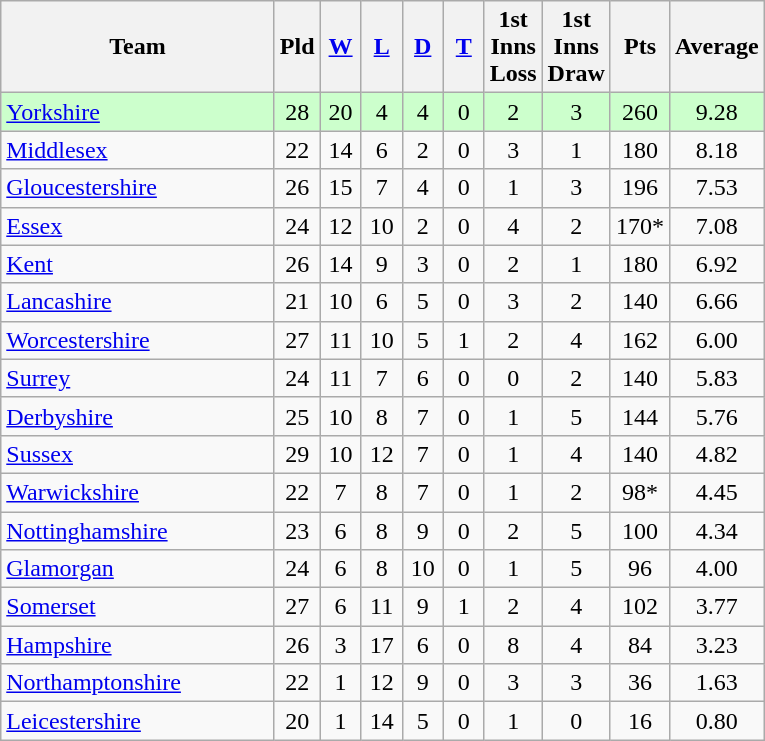<table class="wikitable" style="text-align:center;">
<tr>
<th width=175>Team</th>
<th width=20 abbr="Played">Pld</th>
<th width=20 abbr="Won"><a href='#'>W</a></th>
<th width=20 abbr="Lost"><a href='#'>L</a></th>
<th width=20 abbr="Drawn"><a href='#'>D</a></th>
<th width=20 abbr="Tie"><a href='#'>T</a></th>
<th width=20 abbr="Drawn">1st Inns Loss</th>
<th width=20 abbr="No Result">1st Inns Draw</th>
<th width=20 abbr="Points">Pts</th>
<th width=40 abbr="Average">Average</th>
</tr>
<tr style="background:#ccffcc;">
<td style="text-align:left;"><a href='#'>Yorkshire</a></td>
<td>28</td>
<td>20</td>
<td>4</td>
<td>4</td>
<td>0</td>
<td>2</td>
<td>3</td>
<td>260</td>
<td>9.28</td>
</tr>
<tr>
<td style="text-align:left;"><a href='#'>Middlesex</a></td>
<td>22</td>
<td>14</td>
<td>6</td>
<td>2</td>
<td>0</td>
<td>3</td>
<td>1</td>
<td>180</td>
<td>8.18</td>
</tr>
<tr>
<td style="text-align:left;"><a href='#'>Gloucestershire</a></td>
<td>26</td>
<td>15</td>
<td>7</td>
<td>4</td>
<td>0</td>
<td>1</td>
<td>3</td>
<td>196</td>
<td>7.53</td>
</tr>
<tr>
<td style="text-align:left;"><a href='#'>Essex</a></td>
<td>24</td>
<td>12</td>
<td>10</td>
<td>2</td>
<td>0</td>
<td>4</td>
<td>2</td>
<td>170*</td>
<td>7.08</td>
</tr>
<tr>
<td style="text-align:left;"><a href='#'>Kent</a></td>
<td>26</td>
<td>14</td>
<td>9</td>
<td>3</td>
<td>0</td>
<td>2</td>
<td>1</td>
<td>180</td>
<td>6.92</td>
</tr>
<tr>
<td style="text-align:left;"><a href='#'>Lancashire</a></td>
<td>21</td>
<td>10</td>
<td>6</td>
<td>5</td>
<td>0</td>
<td>3</td>
<td>2</td>
<td>140</td>
<td>6.66</td>
</tr>
<tr>
<td style="text-align:left;"><a href='#'>Worcestershire</a></td>
<td>27</td>
<td>11</td>
<td>10</td>
<td>5</td>
<td>1</td>
<td>2</td>
<td>4</td>
<td>162</td>
<td>6.00</td>
</tr>
<tr>
<td style="text-align:left;"><a href='#'>Surrey</a></td>
<td>24</td>
<td>11</td>
<td>7</td>
<td>6</td>
<td>0</td>
<td>0</td>
<td>2</td>
<td>140</td>
<td>5.83</td>
</tr>
<tr>
<td style="text-align:left;"><a href='#'>Derbyshire</a></td>
<td>25</td>
<td>10</td>
<td>8</td>
<td>7</td>
<td>0</td>
<td>1</td>
<td>5</td>
<td>144</td>
<td>5.76</td>
</tr>
<tr>
<td style="text-align:left;"><a href='#'>Sussex</a></td>
<td>29</td>
<td>10</td>
<td>12</td>
<td>7</td>
<td>0</td>
<td>1</td>
<td>4</td>
<td>140</td>
<td>4.82</td>
</tr>
<tr>
<td style="text-align:left;"><a href='#'>Warwickshire</a></td>
<td>22</td>
<td>7</td>
<td>8</td>
<td>7</td>
<td>0</td>
<td>1</td>
<td>2</td>
<td>98*</td>
<td>4.45</td>
</tr>
<tr>
<td style="text-align:left;"><a href='#'>Nottinghamshire</a></td>
<td>23</td>
<td>6</td>
<td>8</td>
<td>9</td>
<td>0</td>
<td>2</td>
<td>5</td>
<td>100</td>
<td>4.34</td>
</tr>
<tr>
<td style="text-align:left;"><a href='#'>Glamorgan</a></td>
<td>24</td>
<td>6</td>
<td>8</td>
<td>10</td>
<td>0</td>
<td>1</td>
<td>5</td>
<td>96</td>
<td>4.00</td>
</tr>
<tr>
<td style="text-align:left;"><a href='#'>Somerset</a></td>
<td>27</td>
<td>6</td>
<td>11</td>
<td>9</td>
<td>1</td>
<td>2</td>
<td>4</td>
<td>102</td>
<td>3.77</td>
</tr>
<tr>
<td style="text-align:left;"><a href='#'>Hampshire</a></td>
<td>26</td>
<td>3</td>
<td>17</td>
<td>6</td>
<td>0</td>
<td>8</td>
<td>4</td>
<td>84</td>
<td>3.23</td>
</tr>
<tr>
<td style="text-align:left;"><a href='#'>Northamptonshire</a></td>
<td>22</td>
<td>1</td>
<td>12</td>
<td>9</td>
<td>0</td>
<td>3</td>
<td>3</td>
<td>36</td>
<td>1.63</td>
</tr>
<tr>
<td style="text-align:left;"><a href='#'>Leicestershire</a></td>
<td>20</td>
<td>1</td>
<td>14</td>
<td>5</td>
<td>0</td>
<td>1</td>
<td>0</td>
<td>16</td>
<td>0.80</td>
</tr>
</table>
